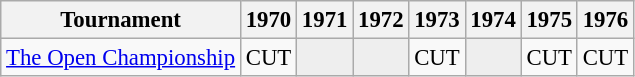<table class="wikitable" style="font-size:95%;text-align:center;">
<tr>
<th>Tournament</th>
<th>1970</th>
<th>1971</th>
<th>1972</th>
<th>1973</th>
<th>1974</th>
<th>1975</th>
<th>1976</th>
</tr>
<tr>
<td align=left><a href='#'>The Open Championship</a></td>
<td>CUT</td>
<td style="background:#eeeeee;"></td>
<td style="background:#eeeeee;"></td>
<td>CUT</td>
<td style="background:#eeeeee;"></td>
<td>CUT</td>
<td>CUT</td>
</tr>
</table>
